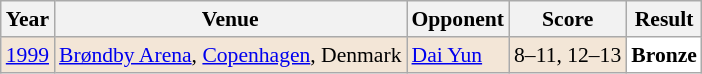<table class="sortable wikitable" style="font-size: 90%;">
<tr>
<th>Year</th>
<th>Venue</th>
<th>Opponent</th>
<th>Score</th>
<th>Result</th>
</tr>
<tr style="background:#F3E6D7">
<td align="center"><a href='#'>1999</a></td>
<td align="left"><a href='#'>Brøndby Arena</a>, <a href='#'>Copenhagen</a>, Denmark</td>
<td align="left"> <a href='#'>Dai Yun</a></td>
<td align="left">8–11, 12–13</td>
<td style="text-align:left; background:white"> <strong>Bronze</strong></td>
</tr>
</table>
